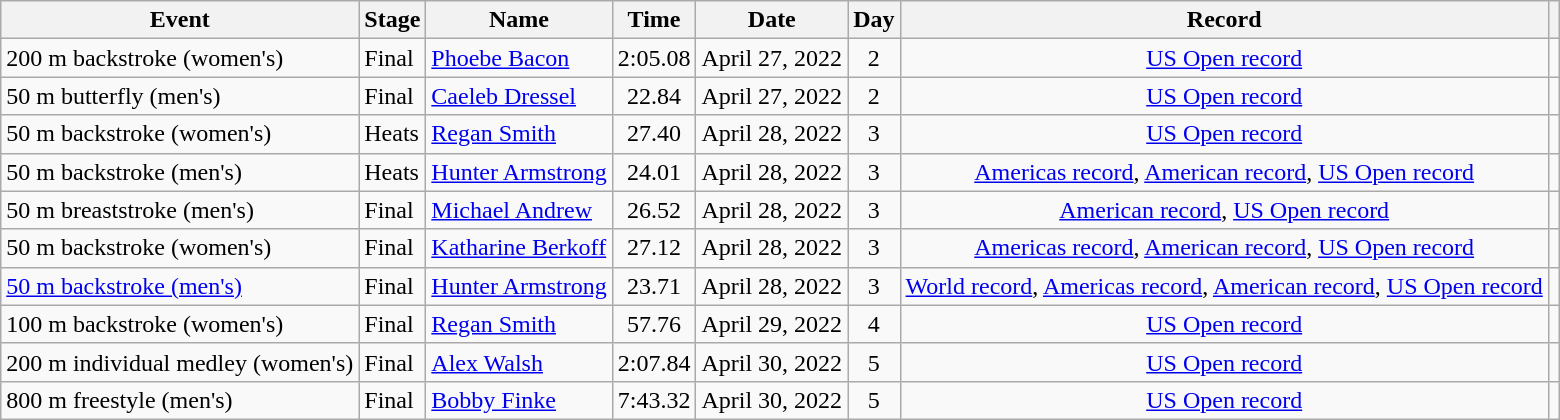<table class="wikitable sortable">
<tr>
<th>Event</th>
<th>Stage</th>
<th>Name</th>
<th>Time</th>
<th>Date</th>
<th>Day</th>
<th>Record</th>
<th></th>
</tr>
<tr>
<td>200 m backstroke (women's)</td>
<td>Final</td>
<td><a href='#'>Phoebe Bacon</a></td>
<td style="text-align:center;">2:05.08</td>
<td>April 27, 2022</td>
<td style="text-align:center;">2</td>
<td style="text-align:center;"><a href='#'>US Open record</a></td>
<td style="text-align:center;"></td>
</tr>
<tr>
<td>50 m butterfly (men's)</td>
<td>Final</td>
<td><a href='#'>Caeleb Dressel</a></td>
<td style="text-align:center;">22.84</td>
<td>April 27, 2022</td>
<td style="text-align:center;">2</td>
<td style="text-align:center;"><a href='#'>US Open record</a></td>
<td style="text-align:center;"></td>
</tr>
<tr>
<td>50 m backstroke (women's)</td>
<td>Heats</td>
<td><a href='#'>Regan Smith</a></td>
<td style="text-align:center;">27.40</td>
<td>April 28, 2022</td>
<td style="text-align:center;">3</td>
<td style="text-align:center;"><a href='#'>US Open record</a></td>
<td style="text-align:center;"></td>
</tr>
<tr>
<td>50 m backstroke (men's)</td>
<td>Heats</td>
<td><a href='#'>Hunter Armstrong</a></td>
<td style="text-align:center;">24.01</td>
<td>April 28, 2022</td>
<td style="text-align:center;">3</td>
<td style="text-align:center;"><a href='#'>Americas record</a>, <a href='#'>American record</a>, <a href='#'>US Open record</a></td>
<td style="text-align:center;"></td>
</tr>
<tr>
<td>50 m breaststroke (men's)</td>
<td>Final</td>
<td><a href='#'>Michael Andrew</a></td>
<td style="text-align:center;">26.52</td>
<td>April 28, 2022</td>
<td style="text-align:center;">3</td>
<td style="text-align:center;"><a href='#'>American record</a>, <a href='#'>US Open record</a></td>
<td style="text-align:center;"></td>
</tr>
<tr>
<td>50 m backstroke (women's)</td>
<td>Final</td>
<td><a href='#'>Katharine Berkoff</a></td>
<td style="text-align:center;">27.12</td>
<td>April 28, 2022</td>
<td style="text-align:center;">3</td>
<td style="text-align:center;"><a href='#'>Americas record</a>, <a href='#'>American record</a>, <a href='#'>US Open record</a></td>
<td style="text-align:center;"></td>
</tr>
<tr>
<td><a href='#'>50 m backstroke (men's)</a></td>
<td>Final</td>
<td><a href='#'>Hunter Armstrong</a></td>
<td style="text-align:center;">23.71</td>
<td>April 28, 2022</td>
<td style="text-align:center;">3</td>
<td style="text-align:center;"><a href='#'>World record</a>, <a href='#'>Americas record</a>, <a href='#'>American record</a>, <a href='#'>US Open record</a></td>
<td style="text-align:center;"></td>
</tr>
<tr>
<td>100 m backstroke (women's)</td>
<td>Final</td>
<td><a href='#'>Regan Smith</a></td>
<td style="text-align:center;">57.76</td>
<td>April 29, 2022</td>
<td style="text-align:center;">4</td>
<td style="text-align:center;"><a href='#'>US Open record</a></td>
<td style="text-align:center;"></td>
</tr>
<tr>
<td>200 m individual medley (women's)</td>
<td>Final</td>
<td><a href='#'>Alex Walsh</a></td>
<td style="text-align:center;">2:07.84</td>
<td>April 30, 2022</td>
<td style="text-align:center;">5</td>
<td style="text-align:center;"><a href='#'>US Open record</a></td>
<td style="text-align:center;"></td>
</tr>
<tr>
<td>800 m freestyle (men's)</td>
<td>Final</td>
<td><a href='#'>Bobby Finke</a></td>
<td style="text-align:center;">7:43.32</td>
<td>April 30, 2022</td>
<td style="text-align:center;">5</td>
<td style="text-align:center;"><a href='#'>US Open record</a></td>
<td style="text-align:center;"></td>
</tr>
</table>
